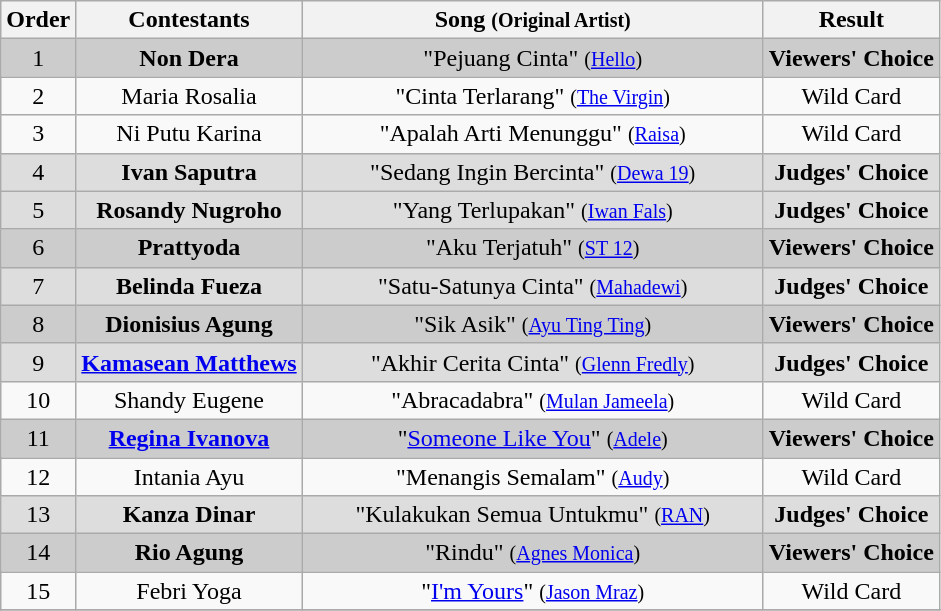<table class="wikitable plainrowheaders" style="text-align:center;">
<tr>
<th scope="col">Order</th>
<th scope="col">Contestants</th>
<th style="width:300px;" scope="col">Song <small>(Original Artist)</small></th>
<th scope="col">Result</th>
</tr>
<tr style="background:#ccc;">
<td>1</td>
<td><strong>Non Dera</strong></td>
<td>"Pejuang Cinta" <small>(<a href='#'>Hello</a>)</small></td>
<td><strong>Viewers' Choice</strong></td>
</tr>
<tr>
<td>2</td>
<td>Maria Rosalia</td>
<td>"Cinta Terlarang" <small>(<a href='#'>The Virgin</a>)</small></td>
<td>Wild Card</td>
</tr>
<tr>
<td>3</td>
<td>Ni Putu Karina</td>
<td>"Apalah Arti Menunggu" <small>(<a href='#'>Raisa</a>)</small></td>
<td>Wild Card</td>
</tr>
<tr style="background:#ddd;">
<td>4</td>
<td><strong>Ivan Saputra</strong></td>
<td>"Sedang Ingin Bercinta" <small>(<a href='#'>Dewa 19</a>)</small></td>
<td><strong>Judges' Choice</strong></td>
</tr>
<tr style="background:#ddd;">
<td>5</td>
<td><strong>Rosandy Nugroho</strong></td>
<td>"Yang Terlupakan" <small>(<a href='#'>Iwan Fals</a>)</small></td>
<td><strong>Judges' Choice</strong></td>
</tr>
<tr style="background:#ccc;">
<td>6</td>
<td><strong>Prattyoda</strong></td>
<td>"Aku Terjatuh" <small>(<a href='#'>ST 12</a>)</small></td>
<td><strong>Viewers' Choice</strong></td>
</tr>
<tr style="background:#ddd;">
<td>7</td>
<td><strong>Belinda Fueza</strong></td>
<td>"Satu-Satunya Cinta" <small>(<a href='#'>Mahadewi</a>)</small></td>
<td><strong>Judges' Choice</strong></td>
</tr>
<tr style="background:#ccc;">
<td>8</td>
<td><strong>Dionisius Agung</strong></td>
<td>"Sik Asik" <small>(<a href='#'>Ayu Ting Ting</a>)</small></td>
<td><strong>Viewers' Choice</strong></td>
</tr>
<tr style="background:#ddd;">
<td>9</td>
<td><strong><a href='#'>Kamasean Matthews</a></strong></td>
<td>"Akhir Cerita Cinta" <small>(<a href='#'>Glenn Fredly</a>)</small></td>
<td><strong>Judges' Choice</strong></td>
</tr>
<tr>
<td>10</td>
<td>Shandy Eugene</td>
<td>"Abracadabra" <small>(<a href='#'>Mulan Jameela</a>)</small></td>
<td>Wild Card</td>
</tr>
<tr style="background:#ccc;">
<td>11</td>
<td><strong><a href='#'>Regina Ivanova</a></strong></td>
<td>"<a href='#'>Someone Like You</a>" <small>(<a href='#'>Adele</a>)</small></td>
<td><strong>Viewers' Choice</strong></td>
</tr>
<tr>
<td>12</td>
<td>Intania Ayu</td>
<td>"Menangis Semalam" <small>(<a href='#'>Audy</a>)</small></td>
<td>Wild Card</td>
</tr>
<tr style="background:#ddd;">
<td>13</td>
<td><strong>Kanza Dinar</strong></td>
<td>"Kulakukan Semua Untukmu" <small>(<a href='#'>RAN</a>)</small></td>
<td><strong>Judges' Choice</strong></td>
</tr>
<tr style="background:#ccc;">
<td>14</td>
<td><strong>Rio Agung</strong></td>
<td>"Rindu" <small>(<a href='#'>Agnes Monica</a>)</small></td>
<td><strong>Viewers' Choice</strong></td>
</tr>
<tr>
<td>15</td>
<td>Febri Yoga</td>
<td>"<a href='#'>I'm Yours</a>" <small>(<a href='#'>Jason Mraz</a>)</small></td>
<td>Wild Card</td>
</tr>
<tr>
</tr>
</table>
